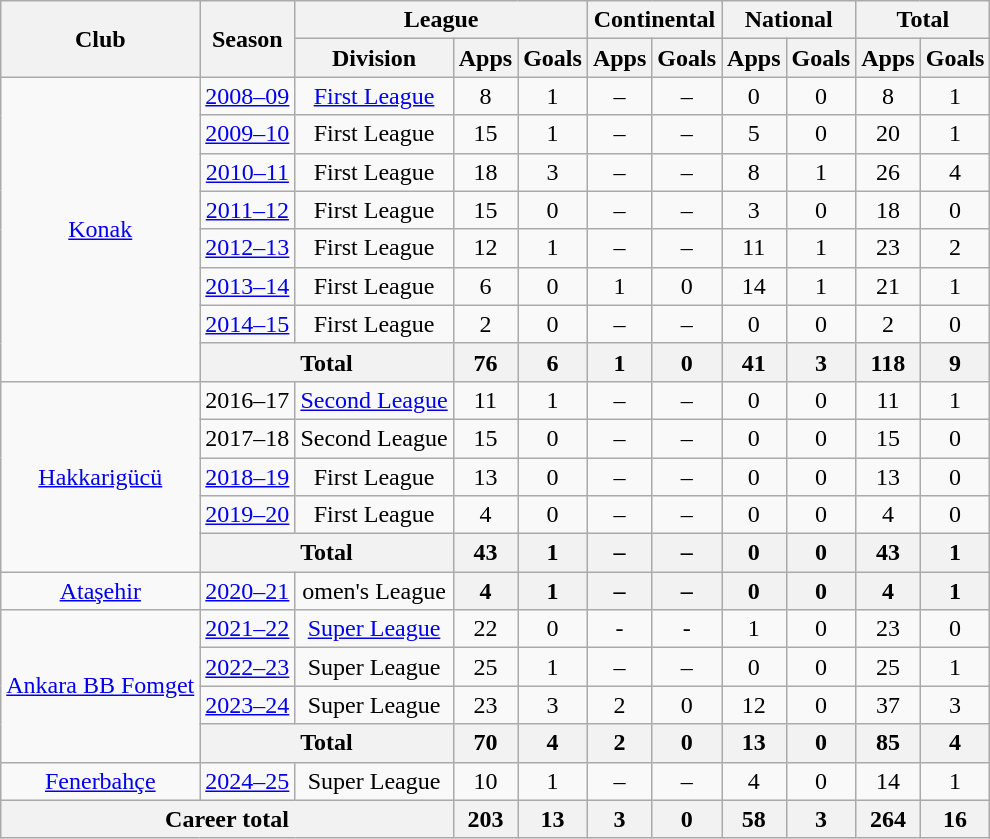<table class="wikitable" style="text-align: center;">
<tr>
<th rowspan=2>Club</th>
<th rowspan=2>Season</th>
<th colspan=3>League</th>
<th colspan=2>Continental</th>
<th colspan=2>National</th>
<th colspan=2>Total</th>
</tr>
<tr>
<th>Division</th>
<th>Apps</th>
<th>Goals</th>
<th>Apps</th>
<th>Goals</th>
<th>Apps</th>
<th>Goals</th>
<th>Apps</th>
<th>Goals</th>
</tr>
<tr>
<td rowspan=8><a href='#'>Konak</a></td>
<td><a href='#'>2008–09</a></td>
<td><a href='#'>First League</a></td>
<td>8</td>
<td>1</td>
<td>–</td>
<td>–</td>
<td>0</td>
<td>0</td>
<td>8</td>
<td>1</td>
</tr>
<tr>
<td><a href='#'>2009–10</a></td>
<td>First League</td>
<td>15</td>
<td>1</td>
<td>–</td>
<td>–</td>
<td>5</td>
<td>0</td>
<td>20</td>
<td>1</td>
</tr>
<tr>
<td><a href='#'>2010–11</a></td>
<td>First League</td>
<td>18</td>
<td>3</td>
<td>–</td>
<td>–</td>
<td>8</td>
<td>1</td>
<td>26</td>
<td>4</td>
</tr>
<tr>
<td><a href='#'>2011–12</a></td>
<td>First League</td>
<td>15</td>
<td>0</td>
<td>–</td>
<td>–</td>
<td>3</td>
<td>0</td>
<td>18</td>
<td>0</td>
</tr>
<tr>
<td><a href='#'>2012–13</a></td>
<td>First League</td>
<td>12</td>
<td>1</td>
<td>–</td>
<td>–</td>
<td>11</td>
<td>1</td>
<td>23</td>
<td>2</td>
</tr>
<tr>
<td><a href='#'>2013–14</a></td>
<td>First League</td>
<td>6</td>
<td>0</td>
<td>1</td>
<td>0</td>
<td>14</td>
<td>1</td>
<td>21</td>
<td>1</td>
</tr>
<tr>
<td><a href='#'>2014–15</a></td>
<td>First League</td>
<td>2</td>
<td>0</td>
<td>–</td>
<td>–</td>
<td>0</td>
<td>0</td>
<td>2</td>
<td>0</td>
</tr>
<tr>
<th colspan=2>Total</th>
<th>76</th>
<th>6</th>
<th>1</th>
<th>0</th>
<th>41</th>
<th>3</th>
<th>118</th>
<th>9</th>
</tr>
<tr>
<td rowspan=5><a href='#'>Hakkarigücü</a></td>
<td>2016–17</td>
<td><a href='#'>Second League</a></td>
<td>11</td>
<td>1</td>
<td>–</td>
<td>–</td>
<td>0</td>
<td>0</td>
<td>11</td>
<td>1</td>
</tr>
<tr>
<td>2017–18</td>
<td>Second League</td>
<td>15</td>
<td>0</td>
<td>–</td>
<td>–</td>
<td>0</td>
<td>0</td>
<td>15</td>
<td>0</td>
</tr>
<tr>
<td><a href='#'>2018–19</a></td>
<td>First League</td>
<td>13</td>
<td>0</td>
<td>–</td>
<td>–</td>
<td>0</td>
<td>0</td>
<td>13</td>
<td>0</td>
</tr>
<tr>
<td><a href='#'>2019–20</a></td>
<td>First League</td>
<td>4</td>
<td>0</td>
<td>–</td>
<td>–</td>
<td>0</td>
<td>0</td>
<td>4</td>
<td>0</td>
</tr>
<tr>
<th colspan=2>Total</th>
<th>43</th>
<th>1</th>
<th>–</th>
<th>–</th>
<th>0</th>
<th>0</th>
<th>43</th>
<th>1</th>
</tr>
<tr>
<td><a href='#'>Ataşehir</a></td>
<td><a href='#'>2020–21</a></td>
<td>omen's League</td>
<th>4</th>
<th>1</th>
<th>–</th>
<th>–</th>
<th>0</th>
<th>0</th>
<th>4</th>
<th>1</th>
</tr>
<tr>
<td rowspan=4><a href='#'>Ankara BB Fomget</a></td>
<td><a href='#'>2021–22</a></td>
<td><a href='#'>Super League</a></td>
<td>22</td>
<td>0</td>
<td>-</td>
<td>-</td>
<td>1</td>
<td>0</td>
<td>23</td>
<td>0</td>
</tr>
<tr>
<td><a href='#'>2022–23</a></td>
<td>Super League</td>
<td>25</td>
<td>1</td>
<td>–</td>
<td>–</td>
<td>0</td>
<td>0</td>
<td>25</td>
<td>1</td>
</tr>
<tr>
<td><a href='#'>2023–24</a></td>
<td>Super League</td>
<td>23</td>
<td>3</td>
<td>2</td>
<td>0</td>
<td>12</td>
<td>0</td>
<td>37</td>
<td>3</td>
</tr>
<tr>
<th colspan=2>Total</th>
<th>70</th>
<th>4</th>
<th>2</th>
<th>0</th>
<th>13</th>
<th>0</th>
<th>85</th>
<th>4</th>
</tr>
<tr>
<td><a href='#'>Fenerbahçe</a></td>
<td><a href='#'>2024–25</a></td>
<td>Super League</td>
<td>10</td>
<td>1</td>
<td>–</td>
<td>–</td>
<td>4</td>
<td>0</td>
<td>14</td>
<td>1</td>
</tr>
<tr>
<th colspan=3>Career total</th>
<th>203</th>
<th>13</th>
<th>3</th>
<th>0</th>
<th>58</th>
<th>3</th>
<th>264</th>
<th>16</th>
</tr>
</table>
